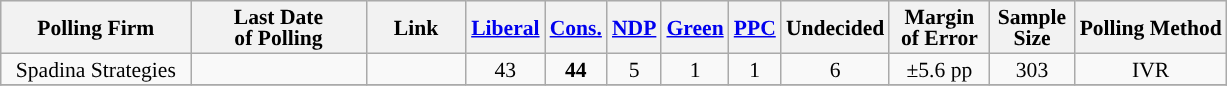<table class="wikitable sortable" style="text-align:center;font-size:90%;line-height:14px;">
<tr style="background:#e9e9e9;">
<th style="width:120px">Polling Firm</th>
<th style="width:110px">Last Date<br>of Polling</th>
<th style="width:60px" class="unsortable">Link</th>
<th style="background-color:"><a href='#'>Liberal</a></th>
<th style="background-color:"><a href='#'>Cons.</a></th>
<th style="background-color:"><a href='#'>NDP</a></th>
<th style="background-color:"><a href='#'>Green</a></th>
<th style="background-color:"><a href='#'><span>PPC</span></a></th>
<th style="background-color:">Undecided</th>
<th style="width:60px;" class=unsortable>Margin<br>of Error</th>
<th style="width:50px;" class=unsortable>Sample<br>Size</th>
<th class=unsortable>Polling Method</th>
</tr>
<tr>
<td>Spadina Strategies</td>
<td></td>
<td></td>
<td>43</td>
<td><strong>44</strong></td>
<td>5</td>
<td>1</td>
<td>1</td>
<td>6</td>
<td>±5.6 pp</td>
<td>303</td>
<td>IVR</td>
</tr>
<tr>
</tr>
</table>
